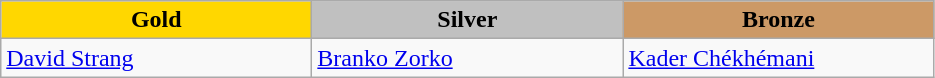<table class="wikitable" style="text-align:left">
<tr align="center">
<td width=200 bgcolor=gold><strong>Gold</strong></td>
<td width=200 bgcolor=silver><strong>Silver</strong></td>
<td width=200 bgcolor=CC9966><strong>Bronze</strong></td>
</tr>
<tr>
<td><a href='#'>David Strang</a><br><em></em></td>
<td><a href='#'>Branko Zorko</a><br><em></em></td>
<td><a href='#'>Kader Chékhémani</a><br><em></em></td>
</tr>
</table>
